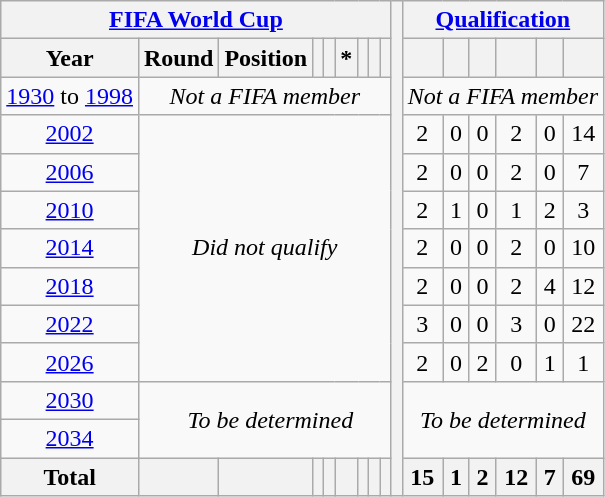<table class="wikitable" style="text-align: center;">
<tr>
<th colspan=9><a href='#'>FIFA World Cup</a></th>
<th rowspan=41></th>
<th colspan=6><a href='#'>Qualification</a></th>
</tr>
<tr>
<th>Year</th>
<th>Round</th>
<th>Position</th>
<th></th>
<th></th>
<th>*</th>
<th></th>
<th></th>
<th></th>
<th></th>
<th></th>
<th></th>
<th></th>
<th></th>
<th></th>
</tr>
<tr>
<td><a href='#'>1930</a> to <a href='#'>1998</a></td>
<td colspan=8><em>Not a FIFA member</em></td>
<td colspan=6><em>Not a FIFA member</em></td>
</tr>
<tr>
<td>  <a href='#'>2002</a></td>
<td colspan=8 rowspan=7><em>Did not qualify</em></td>
<td>2</td>
<td>0</td>
<td>0</td>
<td>2</td>
<td>0</td>
<td>14</td>
</tr>
<tr>
<td> <a href='#'>2006</a></td>
<td>2</td>
<td>0</td>
<td>0</td>
<td>2</td>
<td>0</td>
<td>7</td>
</tr>
<tr>
<td> <a href='#'>2010</a></td>
<td>2</td>
<td>1</td>
<td>0</td>
<td>1</td>
<td>2</td>
<td>3</td>
</tr>
<tr>
<td> <a href='#'>2014</a></td>
<td>2</td>
<td>0</td>
<td>0</td>
<td>2</td>
<td>0</td>
<td>10</td>
</tr>
<tr>
<td> <a href='#'>2018</a></td>
<td>2</td>
<td>0</td>
<td>0</td>
<td>2</td>
<td>4</td>
<td>12</td>
</tr>
<tr>
<td> <a href='#'>2022</a></td>
<td>3</td>
<td>0</td>
<td>0</td>
<td>3</td>
<td>0</td>
<td>22</td>
</tr>
<tr>
<td>   <a href='#'>2026</a></td>
<td>2</td>
<td>0</td>
<td>2</td>
<td>0</td>
<td>1</td>
<td>1</td>
</tr>
<tr>
<td>   <a href='#'>2030</a></td>
<td colspan=9 rowspan=2><em>To be determined</em></td>
<td colspan=7 rowspan=2><em>To be determined</em></td>
</tr>
<tr>
<td> <a href='#'>2034</a></td>
</tr>
<tr>
<th>Total</th>
<th></th>
<th></th>
<th></th>
<th></th>
<th></th>
<th></th>
<th></th>
<th></th>
<th>15</th>
<th>1</th>
<th>2</th>
<th>12</th>
<th>7</th>
<th>69</th>
</tr>
</table>
